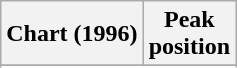<table class="wikitable sortable">
<tr>
<th align="left">Chart (1996)</th>
<th align="center">Peak<br>position</th>
</tr>
<tr>
</tr>
<tr>
</tr>
</table>
